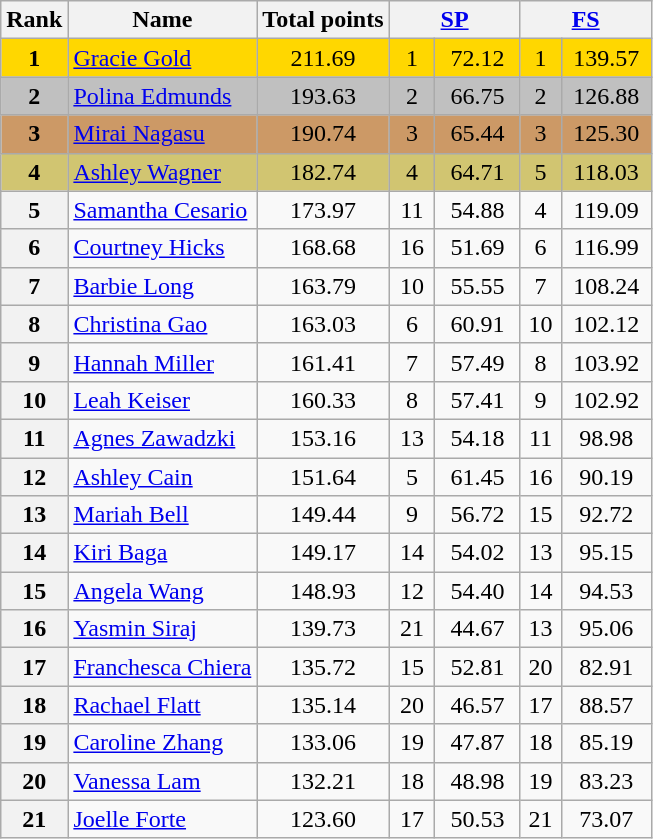<table class="wikitable sortable">
<tr>
<th>Rank</th>
<th>Name</th>
<th>Total points</th>
<th colspan="2" width="80px"><a href='#'>SP</a></th>
<th colspan="2" width="80px"><a href='#'>FS</a></th>
</tr>
<tr bgcolor="gold">
<td align="center"><strong>1</strong></td>
<td><a href='#'>Gracie Gold</a></td>
<td align="center">211.69</td>
<td align="center">1</td>
<td align="center">72.12</td>
<td align="center">1</td>
<td align="center">139.57</td>
</tr>
<tr bgcolor="silver">
<td align="center"><strong>2</strong></td>
<td><a href='#'>Polina Edmunds</a></td>
<td align="center">193.63</td>
<td align="center">2</td>
<td align="center">66.75</td>
<td align="center">2</td>
<td align="center">126.88</td>
</tr>
<tr bgcolor="cc9966">
<td align="center"><strong>3</strong></td>
<td><a href='#'>Mirai Nagasu</a></td>
<td align="center">190.74</td>
<td align="center">3</td>
<td align="center">65.44</td>
<td align="center">3</td>
<td align="center">125.30</td>
</tr>
<tr bgcolor="#d1c571">
<td align="center"><strong>4</strong></td>
<td><a href='#'>Ashley Wagner</a></td>
<td align="center">182.74</td>
<td align="center">4</td>
<td align="center">64.71</td>
<td align="center">5</td>
<td align="center">118.03</td>
</tr>
<tr>
<th>5</th>
<td><a href='#'>Samantha Cesario</a></td>
<td align="center">173.97</td>
<td align="center">11</td>
<td align="center">54.88</td>
<td align="center">4</td>
<td align="center">119.09</td>
</tr>
<tr>
<th>6</th>
<td><a href='#'>Courtney Hicks</a></td>
<td align="center">168.68</td>
<td align="center">16</td>
<td align="center">51.69</td>
<td align="center">6</td>
<td align="center">116.99</td>
</tr>
<tr>
<th>7</th>
<td><a href='#'>Barbie Long</a></td>
<td align="center">163.79</td>
<td align="center">10</td>
<td align="center">55.55</td>
<td align="center">7</td>
<td align="center">108.24</td>
</tr>
<tr>
<th>8</th>
<td><a href='#'>Christina Gao</a></td>
<td align="center">163.03</td>
<td align="center">6</td>
<td align="center">60.91</td>
<td align="center">10</td>
<td align="center">102.12</td>
</tr>
<tr>
<th>9</th>
<td><a href='#'>Hannah Miller</a></td>
<td align="center">161.41</td>
<td align="center">7</td>
<td align="center">57.49</td>
<td align="center">8</td>
<td align="center">103.92</td>
</tr>
<tr>
<th>10</th>
<td><a href='#'>Leah Keiser</a></td>
<td align="center">160.33</td>
<td align="center">8</td>
<td align="center">57.41</td>
<td align="center">9</td>
<td align="center">102.92</td>
</tr>
<tr>
<th>11</th>
<td><a href='#'>Agnes Zawadzki</a></td>
<td align="center">153.16</td>
<td align="center">13</td>
<td align="center">54.18</td>
<td align="center">11</td>
<td align="center">98.98</td>
</tr>
<tr>
<th>12</th>
<td><a href='#'>Ashley Cain</a></td>
<td align="center">151.64</td>
<td align="center">5</td>
<td align="center">61.45</td>
<td align="center">16</td>
<td align="center">90.19</td>
</tr>
<tr>
<th>13</th>
<td><a href='#'>Mariah Bell</a></td>
<td align="center">149.44</td>
<td align="center">9</td>
<td align="center">56.72</td>
<td align="center">15</td>
<td align="center">92.72</td>
</tr>
<tr>
<th>14</th>
<td><a href='#'>Kiri Baga</a></td>
<td align="center">149.17</td>
<td align="center">14</td>
<td align="center">54.02</td>
<td align="center">13</td>
<td align="center">95.15</td>
</tr>
<tr>
<th>15</th>
<td><a href='#'>Angela Wang</a></td>
<td align="center">148.93</td>
<td align="center">12</td>
<td align="center">54.40</td>
<td align="center">14</td>
<td align="center">94.53</td>
</tr>
<tr>
<th>16</th>
<td><a href='#'>Yasmin Siraj</a></td>
<td align="center">139.73</td>
<td align="center">21</td>
<td align="center">44.67</td>
<td align="center">13</td>
<td align="center">95.06</td>
</tr>
<tr>
<th>17</th>
<td><a href='#'>Franchesca Chiera</a></td>
<td align="center">135.72</td>
<td align="center">15</td>
<td align="center">52.81</td>
<td align="center">20</td>
<td align="center">82.91</td>
</tr>
<tr>
<th>18</th>
<td><a href='#'>Rachael Flatt</a></td>
<td align="center">135.14</td>
<td align="center">20</td>
<td align="center">46.57</td>
<td align="center">17</td>
<td align="center">88.57</td>
</tr>
<tr>
<th>19</th>
<td><a href='#'>Caroline Zhang</a></td>
<td align="center">133.06</td>
<td align="center">19</td>
<td align="center">47.87</td>
<td align="center">18</td>
<td align="center">85.19</td>
</tr>
<tr>
<th>20</th>
<td><a href='#'>Vanessa Lam</a></td>
<td align="center">132.21</td>
<td align="center">18</td>
<td align="center">48.98</td>
<td align="center">19</td>
<td align="center">83.23</td>
</tr>
<tr>
<th>21</th>
<td><a href='#'>Joelle Forte</a></td>
<td align="center">123.60</td>
<td align="center">17</td>
<td align="center">50.53</td>
<td align="center">21</td>
<td align="center">73.07</td>
</tr>
</table>
